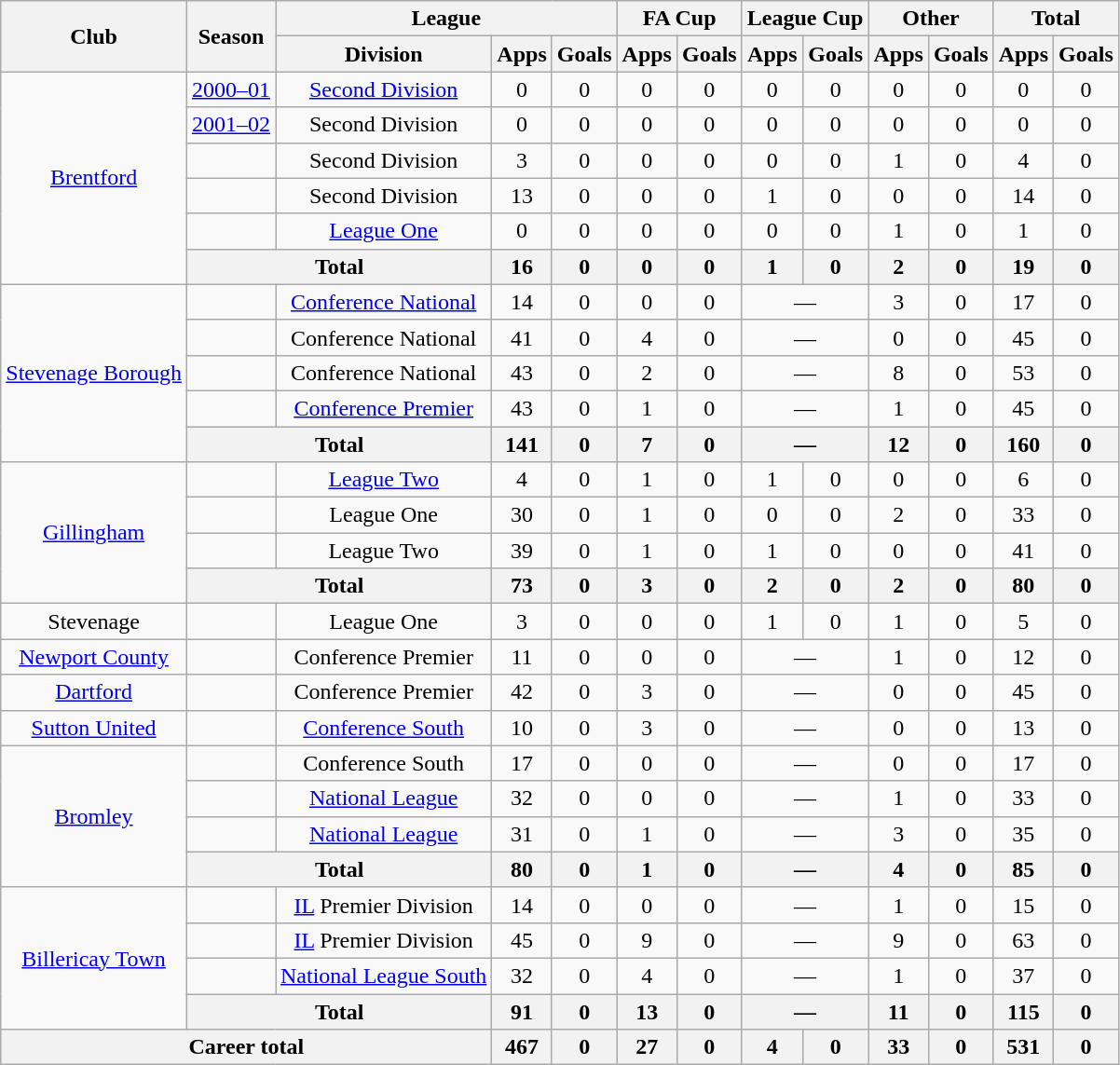<table class="wikitable" style="text-align: center;">
<tr>
<th rowspan="2">Club</th>
<th rowspan="2">Season</th>
<th colspan="3">League</th>
<th colspan="2">FA Cup</th>
<th colspan="2">League Cup</th>
<th colspan="2">Other</th>
<th colspan="2">Total</th>
</tr>
<tr>
<th>Division</th>
<th>Apps</th>
<th>Goals</th>
<th>Apps</th>
<th>Goals</th>
<th>Apps</th>
<th>Goals</th>
<th>Apps</th>
<th>Goals</th>
<th>Apps</th>
<th>Goals</th>
</tr>
<tr>
<td rowspan="6"><a href='#'>Brentford</a></td>
<td><a href='#'>2000–01</a></td>
<td rowspan="1"><a href='#'>Second Division</a></td>
<td>0</td>
<td>0</td>
<td>0</td>
<td>0</td>
<td>0</td>
<td>0</td>
<td>0</td>
<td>0</td>
<td>0</td>
<td>0</td>
</tr>
<tr>
<td><a href='#'>2001–02</a></td>
<td rowspan="1">Second Division</td>
<td>0</td>
<td>0</td>
<td>0</td>
<td>0</td>
<td>0</td>
<td>0</td>
<td>0</td>
<td>0</td>
<td>0</td>
<td>0</td>
</tr>
<tr>
<td></td>
<td rowspan="1">Second Division</td>
<td>3</td>
<td>0</td>
<td>0</td>
<td>0</td>
<td>0</td>
<td>0</td>
<td>1</td>
<td>0</td>
<td>4</td>
<td>0</td>
</tr>
<tr>
<td></td>
<td rowspan="1">Second Division</td>
<td>13</td>
<td>0</td>
<td>0</td>
<td>0</td>
<td>1</td>
<td>0</td>
<td>0</td>
<td>0</td>
<td>14</td>
<td>0</td>
</tr>
<tr>
<td></td>
<td><a href='#'>League One</a></td>
<td>0</td>
<td>0</td>
<td>0</td>
<td>0</td>
<td>0</td>
<td>0</td>
<td>1</td>
<td>0</td>
<td>1</td>
<td>0</td>
</tr>
<tr>
<th colspan="2">Total</th>
<th>16</th>
<th>0</th>
<th>0</th>
<th>0</th>
<th>1</th>
<th>0</th>
<th>2</th>
<th>0</th>
<th>19</th>
<th>0</th>
</tr>
<tr>
<td rowspan="5"><a href='#'>Stevenage Borough</a></td>
<td></td>
<td rowspan="1"><a href='#'>Conference National</a></td>
<td>14</td>
<td>0</td>
<td>0</td>
<td>0</td>
<td colspan="2">—</td>
<td>3</td>
<td>0</td>
<td>17</td>
<td>0</td>
</tr>
<tr>
<td></td>
<td rowspan="1">Conference National</td>
<td>41</td>
<td>0</td>
<td>4</td>
<td>0</td>
<td colspan="2">—</td>
<td>0</td>
<td>0</td>
<td>45</td>
<td>0</td>
</tr>
<tr>
<td></td>
<td rowspan="1">Conference National</td>
<td>43</td>
<td>0</td>
<td>2</td>
<td>0</td>
<td colspan="2">—</td>
<td>8</td>
<td>0</td>
<td>53</td>
<td>0</td>
</tr>
<tr>
<td></td>
<td rowspan="1"><a href='#'>Conference Premier</a></td>
<td>43</td>
<td>0</td>
<td>1</td>
<td>0</td>
<td colspan="2">—</td>
<td>1</td>
<td>0</td>
<td>45</td>
<td>0</td>
</tr>
<tr>
<th colspan="2">Total</th>
<th>141</th>
<th>0</th>
<th>7</th>
<th>0</th>
<th colspan="2">—</th>
<th>12</th>
<th>0</th>
<th>160</th>
<th>0</th>
</tr>
<tr>
<td rowspan="4"><a href='#'>Gillingham</a></td>
<td></td>
<td><a href='#'>League Two</a></td>
<td>4</td>
<td>0</td>
<td>1</td>
<td>0</td>
<td>1</td>
<td>0</td>
<td>0</td>
<td>0</td>
<td>6</td>
<td>0</td>
</tr>
<tr>
<td></td>
<td>League One</td>
<td>30</td>
<td>0</td>
<td>1</td>
<td>0</td>
<td>0</td>
<td>0</td>
<td>2</td>
<td>0</td>
<td>33</td>
<td>0</td>
</tr>
<tr>
<td></td>
<td>League Two</td>
<td>39</td>
<td>0</td>
<td>1</td>
<td>0</td>
<td>1</td>
<td>0</td>
<td>0</td>
<td>0</td>
<td>41</td>
<td>0</td>
</tr>
<tr>
<th colspan="2">Total</th>
<th>73</th>
<th>0</th>
<th>3</th>
<th>0</th>
<th>2</th>
<th>0</th>
<th>2</th>
<th>0</th>
<th>80</th>
<th>0</th>
</tr>
<tr>
<td rowspan="1">Stevenage</td>
<td></td>
<td>League One</td>
<td>3</td>
<td>0</td>
<td>0</td>
<td>0</td>
<td>1</td>
<td>0</td>
<td>1</td>
<td>0</td>
<td>5</td>
<td>0</td>
</tr>
<tr>
<td><a href='#'>Newport County</a></td>
<td></td>
<td>Conference Premier</td>
<td>11</td>
<td>0</td>
<td>0</td>
<td>0</td>
<td colspan="2">—</td>
<td>1</td>
<td>0</td>
<td>12</td>
<td>0</td>
</tr>
<tr>
<td><a href='#'>Dartford</a></td>
<td></td>
<td>Conference Premier</td>
<td>42</td>
<td>0</td>
<td>3</td>
<td>0</td>
<td colspan="2">—</td>
<td>0</td>
<td>0</td>
<td>45</td>
<td>0</td>
</tr>
<tr>
<td><a href='#'>Sutton United</a></td>
<td></td>
<td><a href='#'>Conference South</a></td>
<td>10</td>
<td>0</td>
<td>3</td>
<td>0</td>
<td colspan="2">—</td>
<td>0</td>
<td>0</td>
<td>13</td>
<td>0</td>
</tr>
<tr>
<td rowspan="4"><a href='#'>Bromley</a></td>
<td></td>
<td>Conference South</td>
<td>17</td>
<td>0</td>
<td>0</td>
<td>0</td>
<td colspan="2">—</td>
<td>0</td>
<td>0</td>
<td>17</td>
<td>0</td>
</tr>
<tr>
<td></td>
<td rowspan="1"><a href='#'>National League</a></td>
<td>32</td>
<td>0</td>
<td>0</td>
<td>0</td>
<td colspan="2">—</td>
<td>1</td>
<td>0</td>
<td>33</td>
<td>0</td>
</tr>
<tr>
<td></td>
<td rowspan="1"><a href='#'>National League</a></td>
<td>31</td>
<td>0</td>
<td>1</td>
<td>0</td>
<td colspan="2">—</td>
<td>3</td>
<td>0</td>
<td>35</td>
<td>0</td>
</tr>
<tr>
<th colspan="2">Total</th>
<th>80</th>
<th>0</th>
<th>1</th>
<th>0</th>
<th colspan="2">—</th>
<th>4</th>
<th>0</th>
<th>85</th>
<th>0</th>
</tr>
<tr>
<td rowspan="4"><a href='#'>Billericay Town</a></td>
<td></td>
<td rowspan="1"><a href='#'>IL</a> Premier Division</td>
<td>14</td>
<td>0</td>
<td>0</td>
<td>0</td>
<td colspan="2">—</td>
<td>1</td>
<td>0</td>
<td>15</td>
<td>0</td>
</tr>
<tr>
<td></td>
<td rowspan="1"><a href='#'>IL</a> Premier Division</td>
<td>45</td>
<td>0</td>
<td>9</td>
<td>0</td>
<td colspan="2">—</td>
<td>9</td>
<td>0</td>
<td>63</td>
<td>0</td>
</tr>
<tr>
<td></td>
<td><a href='#'>National League South</a></td>
<td>32</td>
<td>0</td>
<td>4</td>
<td>0</td>
<td colspan="2">—</td>
<td>1</td>
<td>0</td>
<td>37</td>
<td>0</td>
</tr>
<tr>
<th colspan="2">Total</th>
<th>91</th>
<th>0</th>
<th>13</th>
<th>0</th>
<th colspan="2">—</th>
<th>11</th>
<th>0</th>
<th>115</th>
<th>0</th>
</tr>
<tr>
<th colspan="3">Career total</th>
<th>467</th>
<th>0</th>
<th>27</th>
<th>0</th>
<th>4</th>
<th>0</th>
<th>33</th>
<th>0</th>
<th>531</th>
<th>0</th>
</tr>
</table>
